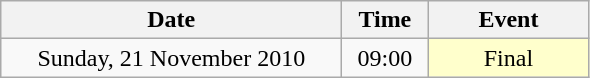<table class = "wikitable" style="text-align:center;">
<tr>
<th width=220>Date</th>
<th width=50>Time</th>
<th width=100>Event</th>
</tr>
<tr>
<td>Sunday, 21 November 2010</td>
<td>09:00</td>
<td bgcolor=ffffcc>Final</td>
</tr>
</table>
